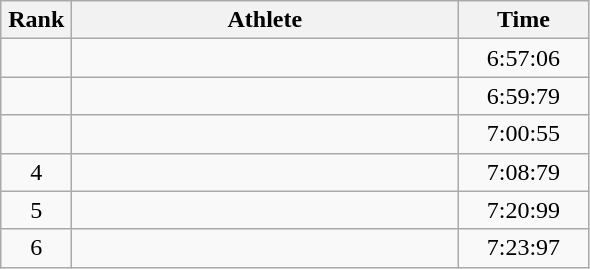<table class=wikitable style="text-align:center">
<tr>
<th width=40>Rank</th>
<th width=250>Athlete</th>
<th width=80>Time</th>
</tr>
<tr>
<td></td>
<td align="left"></td>
<td>6:57:06</td>
</tr>
<tr>
<td></td>
<td align="left"></td>
<td>6:59:79</td>
</tr>
<tr>
<td></td>
<td align="left"></td>
<td>7:00:55</td>
</tr>
<tr>
<td>4</td>
<td align="left"></td>
<td>7:08:79</td>
</tr>
<tr>
<td>5</td>
<td align="left"></td>
<td>7:20:99</td>
</tr>
<tr>
<td>6</td>
<td align="left"></td>
<td>7:23:97</td>
</tr>
</table>
